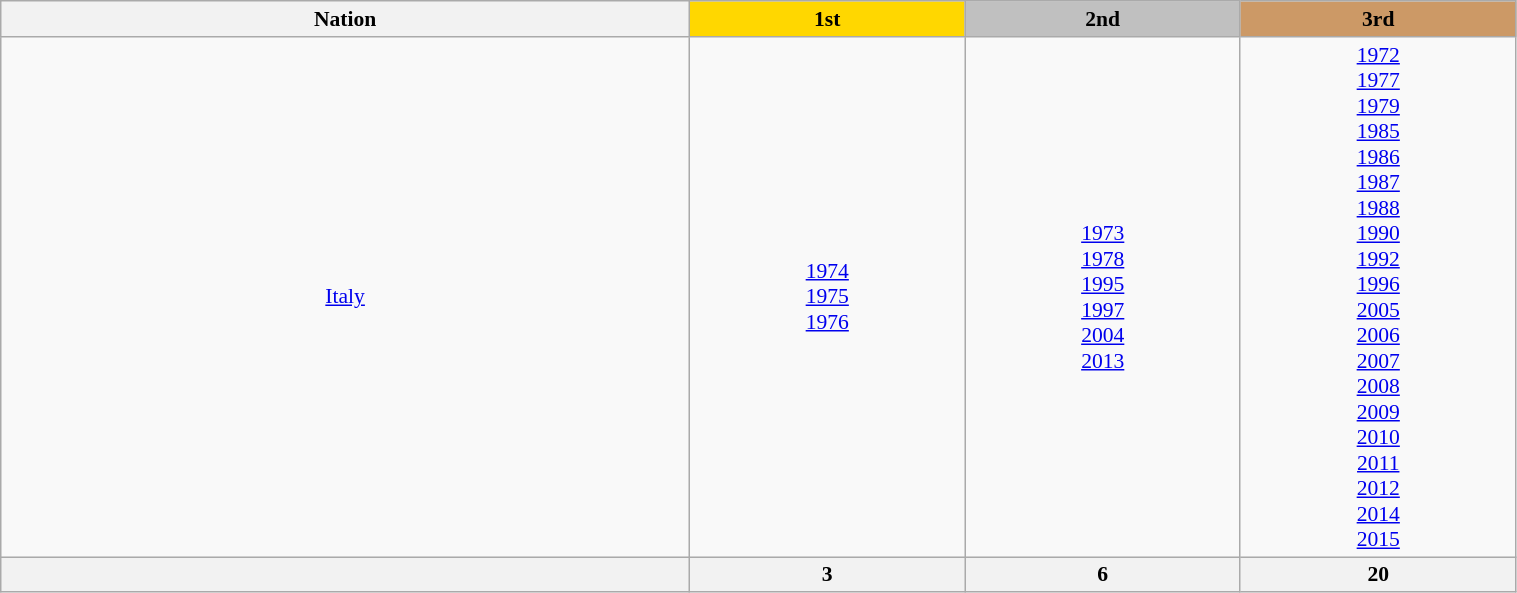<table class="wikitable" width=80% style="font-size:90%; text-align:center;">
<tr>
<th style=width:20%>Nation</th>
<th style="background:gold; width:8%">1st</th>
<th style="background:silver; width:8%">2nd</th>
<th style="background:#cc9966; width:8%">3rd</th>
</tr>
<tr>
<td><a href='#'>Italy</a></td>
<td><a href='#'>1974</a><br><a href='#'>1975</a><br><a href='#'>1976</a><br></td>
<td><a href='#'>1973</a><br><a href='#'>1978</a><br><a href='#'>1995</a><br><a href='#'>1997</a><br><a href='#'>2004</a><br><a href='#'>2013</a></td>
<td><a href='#'>1972</a><br><a href='#'>1977</a><br><a href='#'>1979</a><br><a href='#'>1985</a><br><a href='#'>1986</a><br><a href='#'>1987</a><br><a href='#'>1988</a><br><a href='#'>1990</a><br><a href='#'>1992</a><br><a href='#'>1996</a><br><a href='#'>2005</a><br><a href='#'>2006</a><br><a href='#'>2007</a><br><a href='#'>2008</a><br><a href='#'>2009</a><br><a href='#'>2010</a><br><a href='#'>2011</a><br><a href='#'>2012</a><br><a href='#'>2014</a><br><a href='#'>2015</a></td>
</tr>
<tr>
<th></th>
<th>3</th>
<th>6</th>
<th>20</th>
</tr>
</table>
